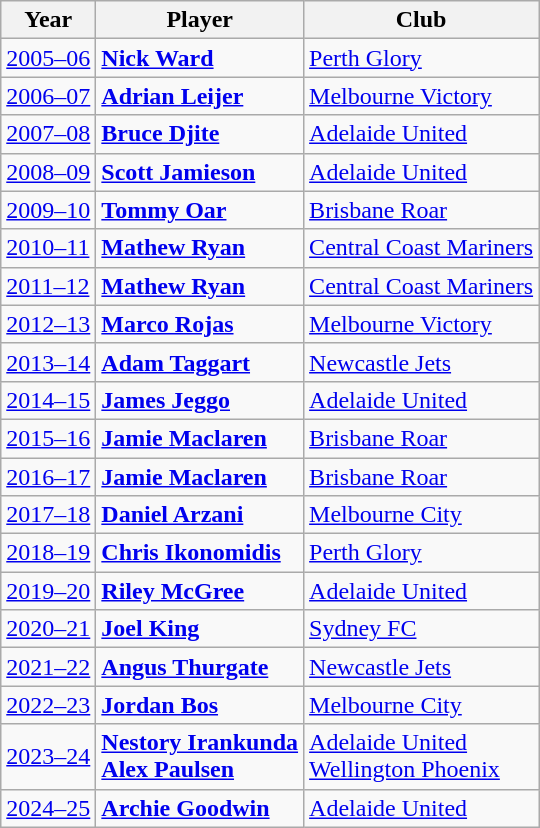<table class="wikitable">
<tr>
<th>Year</th>
<th>Player</th>
<th>Club</th>
</tr>
<tr>
<td><a href='#'>2005–06</a></td>
<td style="text-align:left;"> <strong><a href='#'>Nick Ward</a></strong></td>
<td><a href='#'>Perth Glory</a></td>
</tr>
<tr>
<td><a href='#'>2006–07</a></td>
<td style="text-align:left;"> <strong><a href='#'>Adrian Leijer</a></strong></td>
<td><a href='#'>Melbourne Victory</a></td>
</tr>
<tr>
<td><a href='#'>2007–08</a></td>
<td style="text-align:left;"> <strong><a href='#'>Bruce Djite</a></strong></td>
<td><a href='#'>Adelaide United</a></td>
</tr>
<tr>
<td><a href='#'>2008–09</a></td>
<td style="text-align:left;"> <strong><a href='#'>Scott Jamieson</a></strong></td>
<td><a href='#'>Adelaide United</a></td>
</tr>
<tr>
<td><a href='#'>2009–10</a></td>
<td style="text-align:left;"> <strong><a href='#'>Tommy Oar</a></strong></td>
<td><a href='#'>Brisbane Roar</a></td>
</tr>
<tr>
<td><a href='#'>2010–11</a></td>
<td style="text-align:left;"> <strong><a href='#'>Mathew Ryan</a></strong></td>
<td><a href='#'>Central Coast Mariners</a></td>
</tr>
<tr>
<td><a href='#'>2011–12</a></td>
<td style="text-align:left;"> <strong><a href='#'>Mathew Ryan</a></strong></td>
<td><a href='#'>Central Coast Mariners</a></td>
</tr>
<tr>
<td><a href='#'>2012–13</a></td>
<td style="text-align:left;"> <strong><a href='#'>Marco Rojas</a></strong></td>
<td><a href='#'>Melbourne Victory</a></td>
</tr>
<tr>
<td><a href='#'>2013–14</a></td>
<td style="text-align:left;"> <strong><a href='#'>Adam Taggart</a></strong></td>
<td><a href='#'>Newcastle Jets</a></td>
</tr>
<tr>
<td><a href='#'>2014–15</a></td>
<td style="text-align:left;"> <strong><a href='#'>James Jeggo</a></strong></td>
<td><a href='#'>Adelaide United</a></td>
</tr>
<tr>
<td><a href='#'>2015–16</a></td>
<td style="text-align:left;"> <strong><a href='#'>Jamie Maclaren</a></strong></td>
<td><a href='#'>Brisbane Roar</a></td>
</tr>
<tr>
<td><a href='#'>2016–17</a></td>
<td style="text-align:left;"> <strong><a href='#'>Jamie Maclaren</a></strong></td>
<td><a href='#'>Brisbane Roar</a></td>
</tr>
<tr>
<td><a href='#'>2017–18</a></td>
<td style="text-align:left;"> <strong><a href='#'>Daniel Arzani</a></strong></td>
<td><a href='#'>Melbourne City</a></td>
</tr>
<tr>
<td><a href='#'>2018–19</a></td>
<td style="text-align:left;"> <strong><a href='#'>Chris Ikonomidis</a></strong></td>
<td><a href='#'>Perth Glory</a></td>
</tr>
<tr>
<td><a href='#'>2019–20</a></td>
<td style="text-align:left;"> <strong><a href='#'>Riley McGree</a></strong></td>
<td><a href='#'>Adelaide United</a></td>
</tr>
<tr>
<td><a href='#'>2020–21</a></td>
<td style="text-align:left;"> <strong><a href='#'>Joel King</a></strong></td>
<td><a href='#'>Sydney FC</a></td>
</tr>
<tr>
<td><a href='#'>2021–22</a></td>
<td style="text-align:left;"> <strong><a href='#'>Angus Thurgate</a></strong></td>
<td><a href='#'>Newcastle Jets</a></td>
</tr>
<tr>
<td><a href='#'>2022–23</a></td>
<td style="text-align:left;"> <strong><a href='#'>Jordan Bos</a></strong></td>
<td><a href='#'>Melbourne City</a></td>
</tr>
<tr>
<td><a href='#'>2023–24</a></td>
<td style="text-align:left;"> <strong><a href='#'>Nestory Irankunda</a></strong> <br> <strong><a href='#'>Alex Paulsen</a></strong></td>
<td><a href='#'>Adelaide United</a> <br><a href='#'>Wellington Phoenix</a></td>
</tr>
<tr>
<td><a href='#'>2024–25</a></td>
<td style="text-align:left;"> <strong><a href='#'>Archie Goodwin</a></strong></td>
<td><a href='#'>Adelaide United</a></td>
</tr>
</table>
